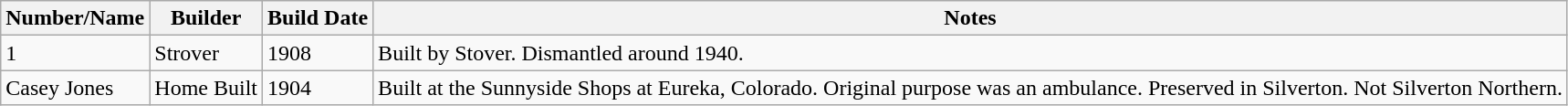<table class="wikitable">
<tr>
<th>Number/Name</th>
<th>Builder</th>
<th>Build Date</th>
<th>Notes</th>
</tr>
<tr>
<td>1</td>
<td>Strover</td>
<td>1908</td>
<td>Built by Stover. Dismantled around 1940.</td>
</tr>
<tr>
<td>Casey Jones</td>
<td>Home Built</td>
<td>1904</td>
<td>Built at the Sunnyside Shops at Eureka, Colorado. Original purpose was an ambulance. Preserved in Silverton. Not Silverton Northern.</td>
</tr>
</table>
